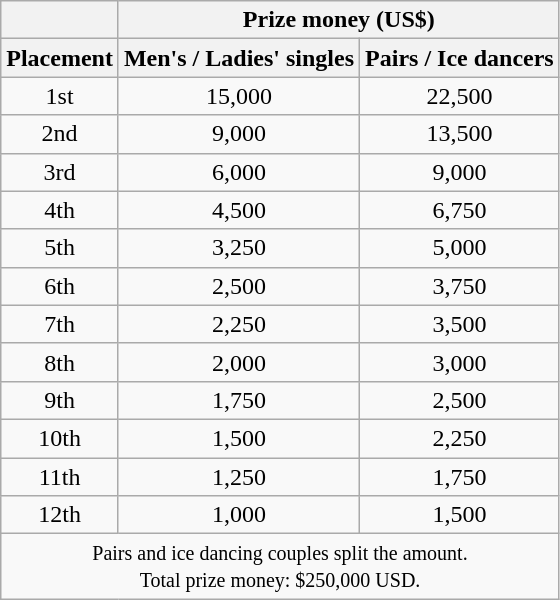<table class="wikitable" style="text-align:center">
<tr>
<th></th>
<th colspan=2>Prize money (US$)</th>
</tr>
<tr>
<th>Placement</th>
<th>Men's / Ladies' singles</th>
<th>Pairs / Ice dancers</th>
</tr>
<tr>
<td>1st</td>
<td>15,000</td>
<td>22,500</td>
</tr>
<tr>
<td>2nd</td>
<td>9,000</td>
<td>13,500</td>
</tr>
<tr>
<td>3rd</td>
<td>6,000</td>
<td>9,000</td>
</tr>
<tr>
<td>4th</td>
<td>4,500</td>
<td>6,750</td>
</tr>
<tr>
<td>5th</td>
<td>3,250</td>
<td>5,000</td>
</tr>
<tr>
<td>6th</td>
<td>2,500</td>
<td>3,750</td>
</tr>
<tr>
<td>7th</td>
<td>2,250</td>
<td>3,500</td>
</tr>
<tr>
<td>8th</td>
<td>2,000</td>
<td>3,000</td>
</tr>
<tr>
<td>9th</td>
<td>1,750</td>
<td>2,500</td>
</tr>
<tr>
<td>10th</td>
<td>1,500</td>
<td>2,250</td>
</tr>
<tr>
<td>11th</td>
<td>1,250</td>
<td>1,750</td>
</tr>
<tr>
<td>12th</td>
<td>1,000</td>
<td>1,500</td>
</tr>
<tr>
<td colspan="3" align="center"><small> Pairs and ice dancing couples split the amount. <br> Total prize money: $250,000 USD. </small></td>
</tr>
</table>
